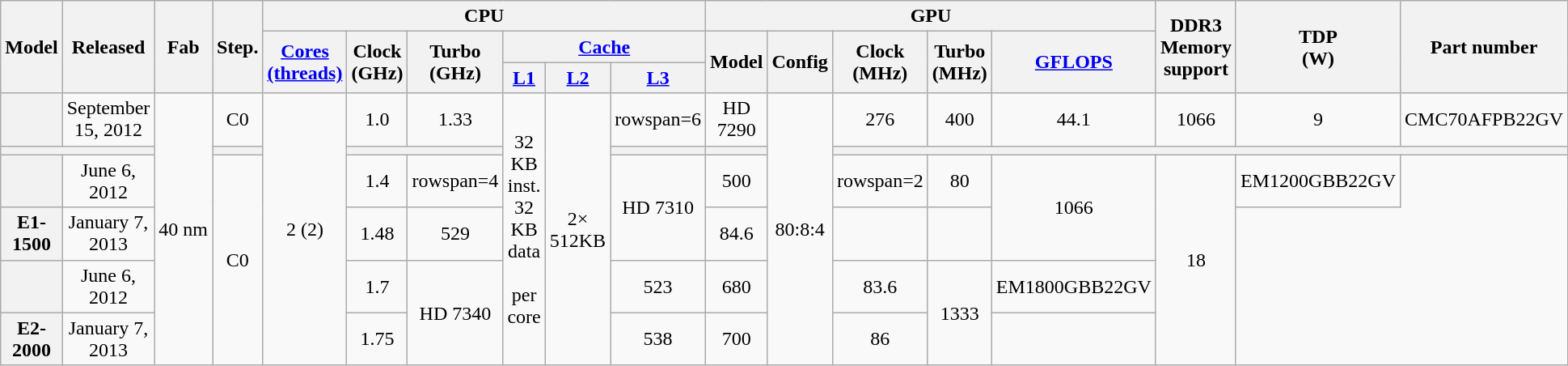<table class="wikitable sortable sort-under" style="text-align: center">
<tr>
<th rowspan=3>Model</th>
<th rowspan=3>Released</th>
<th rowspan=3>Fab</th>
<th rowspan=3>Step.</th>
<th colspan=6>CPU</th>
<th colspan=5>GPU</th>
<th rowspan=3>DDR3<br>Memory<br>support</th>
<th rowspan=3>TDP<br>(W)</th>
<th rowspan=3>Part number</th>
</tr>
<tr>
<th rowspan=2><a href='#'>Cores</a><br><a href='#'>(threads)</a></th>
<th rowspan=2>Clock<br>(GHz)</th>
<th rowspan=2>Turbo<br>(GHz)</th>
<th colspan=3><a href='#'>Cache</a></th>
<th rowspan=2>Model</th>
<th rowspan=2>Config</th>
<th rowspan=2>Clock<br>(MHz)</th>
<th rowspan=2>Turbo<br>(MHz)</th>
<th rowspan=2><a href='#'>GFLOPS</a></th>
</tr>
<tr>
<th><a href='#'>L1</a></th>
<th><a href='#'>L2</a></th>
<th><a href='#'>L3</a></th>
</tr>
<tr>
<th></th>
<td>September 15, 2012</td>
<td rowspan=6>40 nm</td>
<td>C0</td>
<td rowspan=6>2 (2)</td>
<td>1.0</td>
<td>1.33</td>
<td rowspan=6>32 KB inst.<br>32 KB data<br><br>per core</td>
<td rowspan=6>2× 512KB</td>
<td>rowspan=6 </td>
<td>HD 7290</td>
<td rowspan=6>80:8:4</td>
<td>276</td>
<td>400</td>
<td>44.1</td>
<td>1066</td>
<td>9</td>
<td>CMC70AFPB22GV</td>
</tr>
<tr>
<th colspan="2"></th>
<th></th>
<th colspan="2"></th>
<th></th>
<th></th>
<th colspan="6"></th>
</tr>
<tr>
<th></th>
<td>June 6, 2012</td>
<td rowspan=4>C0</td>
<td>1.4</td>
<td>rowspan=4 </td>
<td rowspan=2>HD 7310</td>
<td>500</td>
<td>rowspan=2 </td>
<td>80</td>
<td rowspan=2>1066</td>
<td rowspan=4>18</td>
<td>EM1200GBB22GV</td>
</tr>
<tr>
<th>E1-1500</th>
<td>January 7, 2013</td>
<td>1.48</td>
<td>529</td>
<td>84.6</td>
<td></td>
</tr>
<tr>
<th></th>
<td>June 6, 2012</td>
<td>1.7</td>
<td rowspan=2>HD 7340</td>
<td>523</td>
<td>680</td>
<td>83.6</td>
<td rowspan=2>1333</td>
<td>EM1800GBB22GV</td>
</tr>
<tr>
<th>E2-2000</th>
<td>January 7, 2013</td>
<td>1.75</td>
<td>538</td>
<td>700</td>
<td>86</td>
<td></td>
</tr>
</table>
